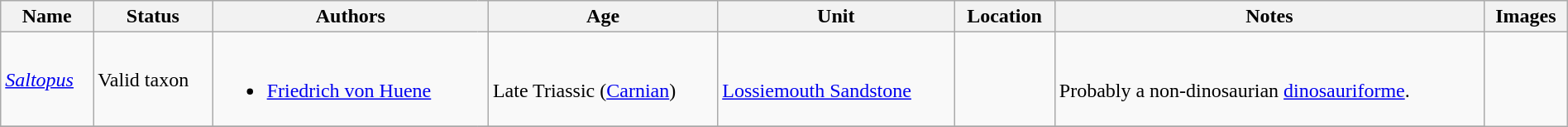<table class="wikitable sortable" align="center" width="100%">
<tr>
<th>Name</th>
<th>Status</th>
<th colspan="2">Authors</th>
<th>Age</th>
<th>Unit</th>
<th>Location</th>
<th class="unsortable">Notes</th>
<th class="unsortable">Images</th>
</tr>
<tr>
<td><em><a href='#'>Saltopus</a></em></td>
<td>Valid taxon</td>
<td style="border-right:0px" valign="top"><br><ul><li><a href='#'>Friedrich von Huene</a></li></ul></td>
<td style="border-left:0px" valign="top"></td>
<td><br>Late Triassic (<a href='#'>Carnian</a>)</td>
<td><br><a href='#'>Lossiemouth Sandstone</a></td>
<td><br></td>
<td><br>Probably a non-dinosaurian <a href='#'>dinosauriforme</a>.</td>
</tr>
<tr>
</tr>
</table>
